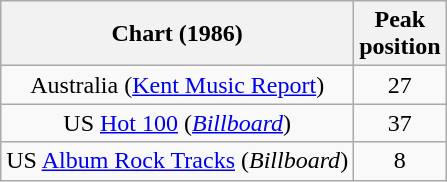<table class="wikitable plainrowheaders" style="text-align:center">
<tr>
<th scope="col">Chart (1986)</th>
<th scope="col">Peak<br>position</th>
</tr>
<tr>
<td>Australia (<a href='#'>Kent Music Report</a>)</td>
<td>27</td>
</tr>
<tr>
<td>US <a href='#'>Hot 100</a> (<em><a href='#'>Billboard</a></em>)</td>
<td>37</td>
</tr>
<tr>
<td>US <a href='#'>Album Rock Tracks</a> (<em>Billboard</em>)</td>
<td>8</td>
</tr>
</table>
